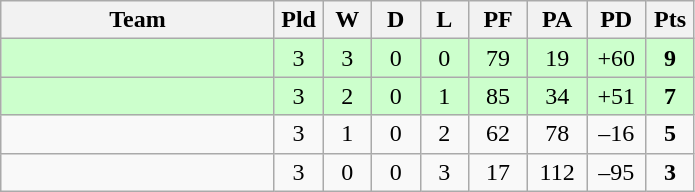<table class="wikitable" style="text-align:center;">
<tr>
<th width=175>Team</th>
<th width=25 abbr="Played">Pld</th>
<th width=25 abbr="Won">W</th>
<th width=25 abbr="Drawn">D</th>
<th width=25 abbr="Lost">L</th>
<th width=32 abbr="Points for">PF</th>
<th width=32 abbr="Points against">PA</th>
<th width=32 abbr="Points difference">PD</th>
<th width=25 abbr="Points">Pts</th>
</tr>
<tr bgcolor=ccffcc>
<td align=left></td>
<td>3</td>
<td>3</td>
<td>0</td>
<td>0</td>
<td>79</td>
<td>19</td>
<td>+60</td>
<td><strong>9</strong></td>
</tr>
<tr bgcolor=ccffcc>
<td align=left></td>
<td>3</td>
<td>2</td>
<td>0</td>
<td>1</td>
<td>85</td>
<td>34</td>
<td>+51</td>
<td><strong>7</strong></td>
</tr>
<tr>
<td align=left></td>
<td>3</td>
<td>1</td>
<td>0</td>
<td>2</td>
<td>62</td>
<td>78</td>
<td>–16</td>
<td><strong>5</strong></td>
</tr>
<tr>
<td align=left></td>
<td>3</td>
<td>0</td>
<td>0</td>
<td>3</td>
<td>17</td>
<td>112</td>
<td>–95</td>
<td><strong>3</strong></td>
</tr>
</table>
